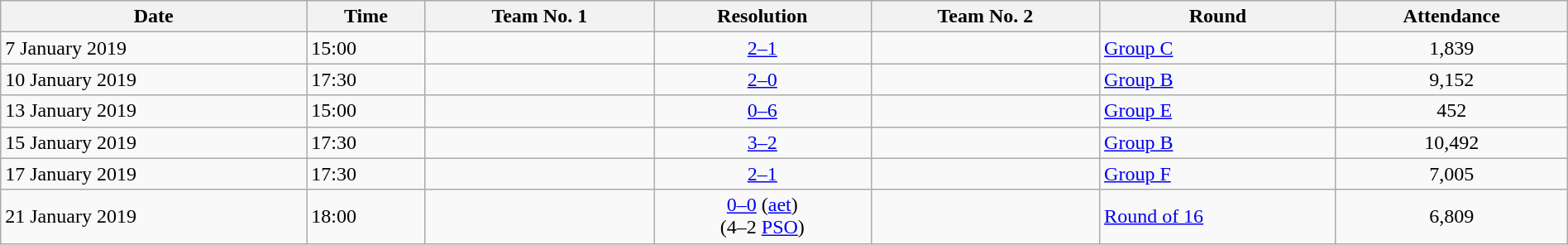<table class="wikitable" style="text-align:left; width:100%;">
<tr>
<th>Date</th>
<th>Time</th>
<th>Team No. 1</th>
<th>Resolution</th>
<th>Team No. 2</th>
<th>Round</th>
<th>Attendance</th>
</tr>
<tr>
<td>7 January 2019</td>
<td>15:00</td>
<td></td>
<td style="text-align:center;"><a href='#'>2–1</a></td>
<td></td>
<td><a href='#'>Group C</a></td>
<td style="text-align:center;">1,839</td>
</tr>
<tr>
<td>10 January 2019</td>
<td>17:30</td>
<td></td>
<td style="text-align:center;"><a href='#'>2–0</a></td>
<td></td>
<td><a href='#'>Group B</a></td>
<td style="text-align:center;">9,152</td>
</tr>
<tr>
<td>13 January 2019</td>
<td>15:00</td>
<td></td>
<td style="text-align:center;"><a href='#'>0–6</a></td>
<td></td>
<td><a href='#'>Group E</a></td>
<td style="text-align:center;">452</td>
</tr>
<tr -->
<td>15 January 2019</td>
<td>17:30</td>
<td></td>
<td style="text-align:center;"><a href='#'>3–2</a></td>
<td></td>
<td><a href='#'>Group B</a></td>
<td style="text-align:center;">10,492</td>
</tr>
<tr>
<td>17 January 2019</td>
<td>17:30</td>
<td></td>
<td style="text-align:center;"><a href='#'>2–1</a></td>
<td></td>
<td><a href='#'>Group F</a></td>
<td style="text-align:center;">7,005</td>
</tr>
<tr>
<td>21 January 2019</td>
<td>18:00</td>
<td></td>
<td style="text-align:center;"><a href='#'>0–0</a> (<a href='#'>aet</a>)<br>(4–2 <a href='#'>PSO</a>)</td>
<td></td>
<td><a href='#'>Round of 16</a></td>
<td style="text-align:center;">6,809</td>
</tr>
</table>
